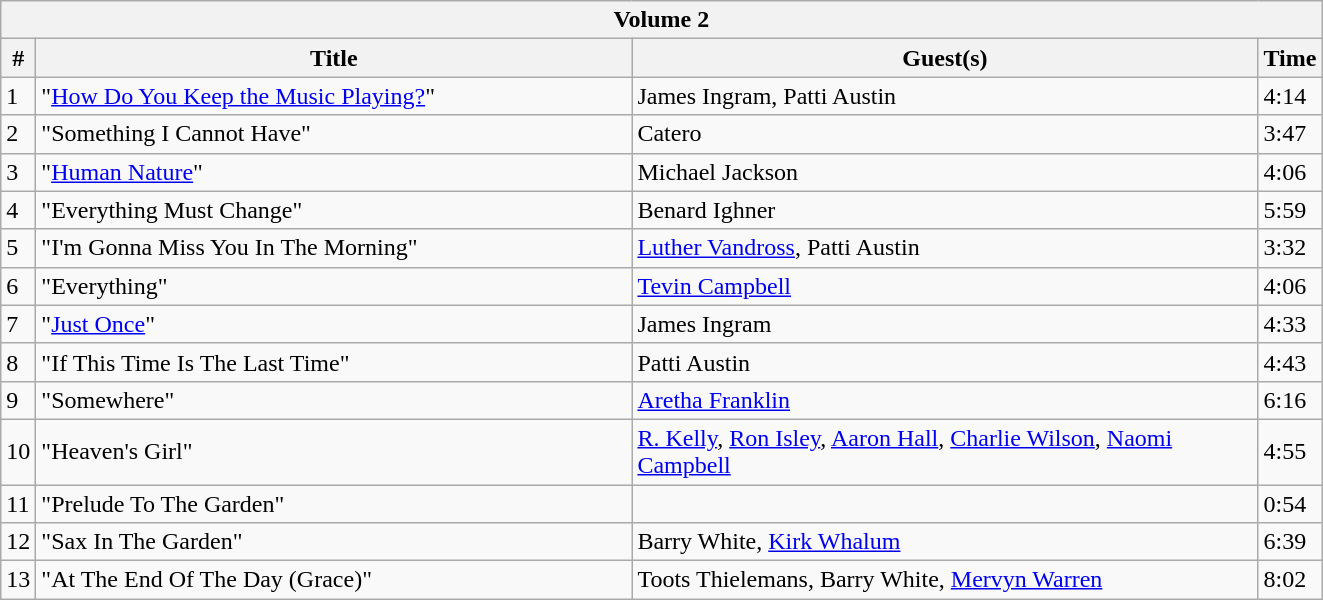<table class="wikitable">
<tr>
<th colspan="4" style="text-align: center;">Volume 2</th>
</tr>
<tr>
<th style="text-align:center;">#</th>
<th style="text-align:center; width:390px;">Title</th>
<th style="text-align:center; width:410px;">Guest(s)</th>
<th style="text-align:center;">Time</th>
</tr>
<tr>
<td>1</td>
<td>"<a href='#'>How Do You Keep the Music Playing?</a>"</td>
<td>James Ingram, Patti Austin</td>
<td>4:14</td>
</tr>
<tr>
<td>2</td>
<td>"Something I Cannot Have"</td>
<td>Catero</td>
<td>3:47</td>
</tr>
<tr>
<td>3</td>
<td>"<a href='#'>Human Nature</a>"</td>
<td>Michael Jackson</td>
<td>4:06</td>
</tr>
<tr>
<td>4</td>
<td>"Everything Must Change"</td>
<td>Benard Ighner</td>
<td>5:59</td>
</tr>
<tr>
<td>5</td>
<td>"I'm Gonna Miss You In The Morning"</td>
<td><a href='#'>Luther Vandross</a>, Patti Austin</td>
<td>3:32</td>
</tr>
<tr>
<td>6</td>
<td>"Everything"</td>
<td><a href='#'>Tevin Campbell</a></td>
<td>4:06</td>
</tr>
<tr>
<td>7</td>
<td>"<a href='#'>Just Once</a>"</td>
<td>James Ingram</td>
<td>4:33</td>
</tr>
<tr>
<td>8</td>
<td>"If This Time Is The Last Time"</td>
<td>Patti Austin</td>
<td>4:43</td>
</tr>
<tr>
<td>9</td>
<td>"Somewhere"</td>
<td><a href='#'>Aretha Franklin</a></td>
<td>6:16</td>
</tr>
<tr>
<td>10</td>
<td>"Heaven's Girl"</td>
<td><a href='#'>R. Kelly</a>, <a href='#'>Ron Isley</a>, <a href='#'>Aaron Hall</a>, <a href='#'>Charlie Wilson</a>, <a href='#'>Naomi Campbell</a></td>
<td>4:55</td>
</tr>
<tr>
<td>11</td>
<td>"Prelude To The Garden"</td>
<td></td>
<td>0:54</td>
</tr>
<tr>
<td>12</td>
<td>"Sax In The Garden"</td>
<td>Barry White, <a href='#'>Kirk Whalum</a></td>
<td>6:39</td>
</tr>
<tr>
<td>13</td>
<td>"At The End Of The Day (Grace)"</td>
<td>Toots Thielemans, Barry White, <a href='#'>Mervyn Warren</a></td>
<td>8:02</td>
</tr>
</table>
